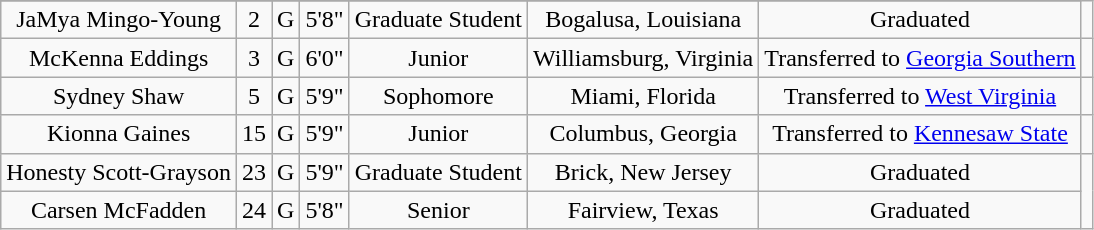<table class="wikitable sortable" style="text-align: center">
<tr align=center>
</tr>
<tr>
<td>JaMya Mingo-Young</td>
<td>2</td>
<td>G</td>
<td>5'8"</td>
<td>Graduate Student</td>
<td>Bogalusa, Louisiana</td>
<td>Graduated</td>
</tr>
<tr>
<td>McKenna Eddings</td>
<td>3</td>
<td>G</td>
<td>6'0"</td>
<td>Junior</td>
<td>Williamsburg, Virginia</td>
<td>Transferred to <a href='#'>Georgia Southern</a></td>
<td></td>
</tr>
<tr>
<td>Sydney Shaw</td>
<td>5</td>
<td>G</td>
<td>5'9"</td>
<td>Sophomore</td>
<td>Miami, Florida</td>
<td>Transferred to <a href='#'>West Virginia</a></td>
<td></td>
</tr>
<tr>
<td>Kionna Gaines</td>
<td>15</td>
<td>G</td>
<td>5'9"</td>
<td>Junior</td>
<td>Columbus, Georgia</td>
<td>Transferred to <a href='#'>Kennesaw State</a></td>
<td></td>
</tr>
<tr>
<td>Honesty Scott-Grayson</td>
<td>23</td>
<td>G</td>
<td>5'9"</td>
<td>Graduate Student</td>
<td>Brick, New Jersey</td>
<td>Graduated</td>
</tr>
<tr>
<td>Carsen McFadden</td>
<td>24</td>
<td>G</td>
<td>5'8"</td>
<td>Senior</td>
<td>Fairview, Texas</td>
<td>Graduated</td>
</tr>
</table>
